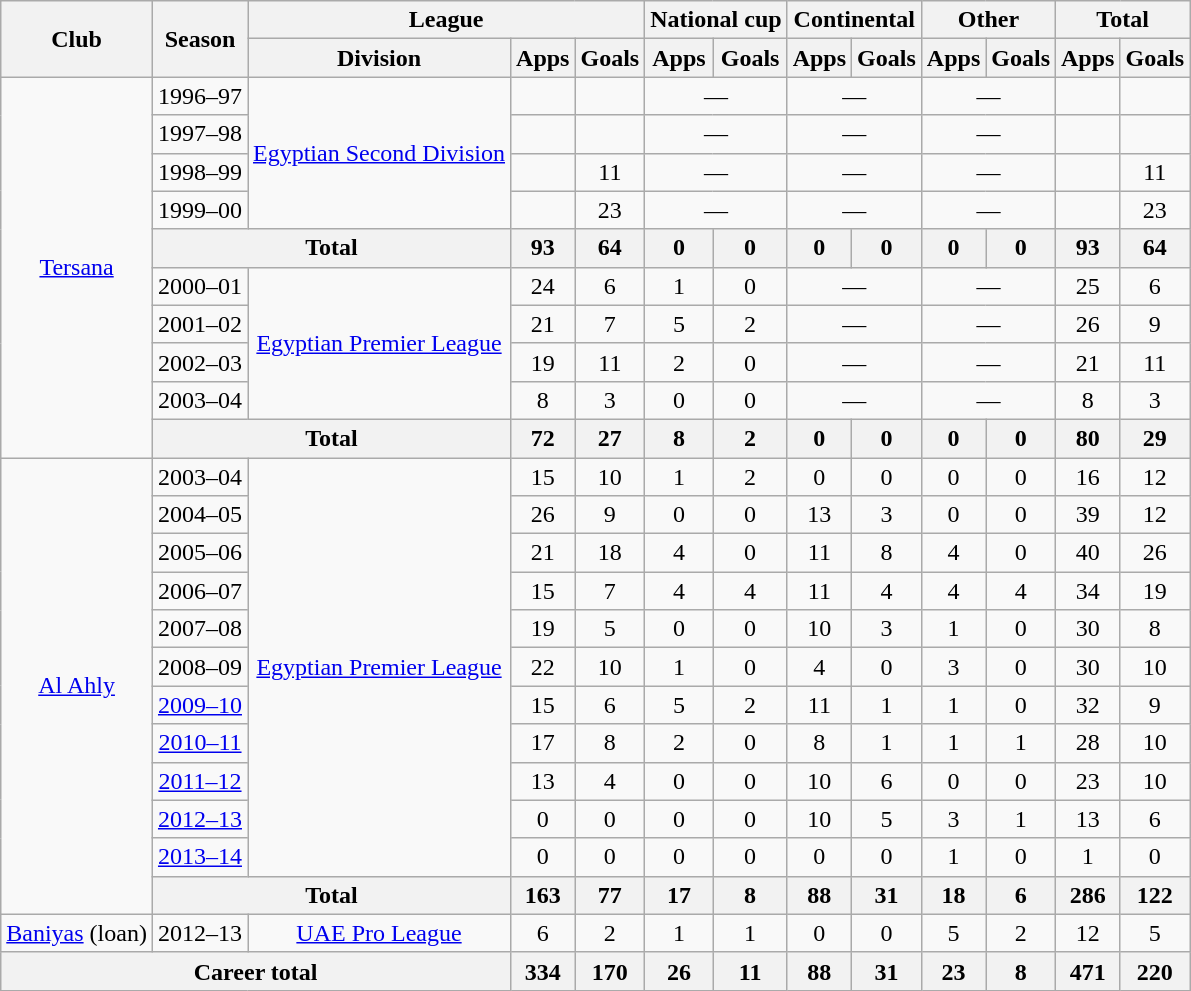<table class="wikitable" style="text-align:center">
<tr>
<th rowspan="2">Club</th>
<th rowspan="2">Season</th>
<th colspan="3">League</th>
<th colspan="2">National cup</th>
<th colspan="2">Continental</th>
<th colspan="2">Other</th>
<th colspan="2">Total</th>
</tr>
<tr>
<th>Division</th>
<th>Apps</th>
<th>Goals</th>
<th>Apps</th>
<th>Goals</th>
<th>Apps</th>
<th>Goals</th>
<th>Apps</th>
<th>Goals</th>
<th>Apps</th>
<th>Goals</th>
</tr>
<tr>
<td rowspan="10"><a href='#'>Tersana</a></td>
<td>1996–97</td>
<td rowspan="4"><a href='#'>Egyptian Second Division</a></td>
<td></td>
<td></td>
<td colspan="2">—</td>
<td colspan="2">—</td>
<td colspan="2">—</td>
<td></td>
<td></td>
</tr>
<tr>
<td>1997–98</td>
<td></td>
<td></td>
<td colspan="2">—</td>
<td colspan="2">—</td>
<td colspan="2">—</td>
<td></td>
<td></td>
</tr>
<tr>
<td>1998–99</td>
<td></td>
<td>11</td>
<td colspan="2">—</td>
<td colspan="2">—</td>
<td colspan="2">—</td>
<td></td>
<td>11</td>
</tr>
<tr>
<td>1999–00</td>
<td></td>
<td>23</td>
<td colspan="2">—</td>
<td colspan="2">—</td>
<td colspan="2">—</td>
<td></td>
<td>23</td>
</tr>
<tr>
<th colspan="2">Total</th>
<th>93</th>
<th>64</th>
<th>0</th>
<th>0</th>
<th>0</th>
<th>0</th>
<th>0</th>
<th>0</th>
<th>93</th>
<th>64</th>
</tr>
<tr>
<td>2000–01</td>
<td rowspan="4"><a href='#'>Egyptian Premier League</a></td>
<td>24</td>
<td>6</td>
<td>1</td>
<td>0</td>
<td colspan="2">—</td>
<td colspan="2">—</td>
<td>25</td>
<td>6</td>
</tr>
<tr>
<td>2001–02</td>
<td>21</td>
<td>7</td>
<td>5</td>
<td>2</td>
<td colspan="2">—</td>
<td colspan="2">—</td>
<td>26</td>
<td>9</td>
</tr>
<tr>
<td>2002–03</td>
<td>19</td>
<td>11</td>
<td>2</td>
<td>0</td>
<td colspan="2">—</td>
<td colspan="2">—</td>
<td>21</td>
<td>11</td>
</tr>
<tr>
<td>2003–04</td>
<td>8</td>
<td>3</td>
<td>0</td>
<td>0</td>
<td colspan="2">—</td>
<td colspan="2">—</td>
<td>8</td>
<td>3</td>
</tr>
<tr>
<th colspan="2">Total</th>
<th>72</th>
<th>27</th>
<th>8</th>
<th>2</th>
<th>0</th>
<th>0</th>
<th>0</th>
<th>0</th>
<th>80</th>
<th>29</th>
</tr>
<tr>
<td rowspan="12"><a href='#'>Al Ahly</a></td>
<td>2003–04</td>
<td rowspan="11"><a href='#'>Egyptian Premier League</a></td>
<td>15</td>
<td>10</td>
<td>1</td>
<td>2</td>
<td>0</td>
<td>0</td>
<td>0</td>
<td>0</td>
<td>16</td>
<td>12</td>
</tr>
<tr>
<td>2004–05</td>
<td>26</td>
<td>9</td>
<td>0</td>
<td>0</td>
<td>13</td>
<td>3</td>
<td>0</td>
<td>0</td>
<td>39</td>
<td>12</td>
</tr>
<tr>
<td>2005–06</td>
<td>21</td>
<td>18</td>
<td>4</td>
<td>0</td>
<td>11</td>
<td>8</td>
<td>4</td>
<td>0</td>
<td>40</td>
<td>26</td>
</tr>
<tr>
<td>2006–07</td>
<td>15</td>
<td>7</td>
<td>4</td>
<td>4</td>
<td>11</td>
<td>4</td>
<td>4</td>
<td>4</td>
<td>34</td>
<td>19</td>
</tr>
<tr>
<td>2007–08</td>
<td>19</td>
<td>5</td>
<td>0</td>
<td>0</td>
<td>10</td>
<td>3</td>
<td>1</td>
<td>0</td>
<td>30</td>
<td>8</td>
</tr>
<tr>
<td>2008–09</td>
<td>22</td>
<td>10</td>
<td>1</td>
<td>0</td>
<td>4</td>
<td>0</td>
<td>3</td>
<td>0</td>
<td>30</td>
<td>10</td>
</tr>
<tr>
<td><a href='#'>2009–10</a></td>
<td>15</td>
<td>6</td>
<td>5</td>
<td>2</td>
<td>11</td>
<td>1</td>
<td>1</td>
<td>0</td>
<td>32</td>
<td>9</td>
</tr>
<tr>
<td><a href='#'>2010–11</a></td>
<td>17</td>
<td>8</td>
<td>2</td>
<td>0</td>
<td>8</td>
<td>1</td>
<td>1</td>
<td>1</td>
<td>28</td>
<td>10</td>
</tr>
<tr>
<td><a href='#'>2011–12</a></td>
<td>13</td>
<td>4</td>
<td>0</td>
<td>0</td>
<td>10</td>
<td>6</td>
<td>0</td>
<td>0</td>
<td>23</td>
<td>10</td>
</tr>
<tr>
<td><a href='#'>2012–13</a></td>
<td>0</td>
<td>0</td>
<td>0</td>
<td>0</td>
<td>10</td>
<td>5</td>
<td>3</td>
<td>1</td>
<td>13</td>
<td>6</td>
</tr>
<tr>
<td><a href='#'>2013–14</a></td>
<td>0</td>
<td>0</td>
<td>0</td>
<td>0</td>
<td>0</td>
<td>0</td>
<td>1</td>
<td>0</td>
<td>1</td>
<td>0</td>
</tr>
<tr>
<th colspan="2">Total</th>
<th>163</th>
<th>77</th>
<th>17</th>
<th>8</th>
<th>88</th>
<th>31</th>
<th>18</th>
<th>6</th>
<th>286</th>
<th>122</th>
</tr>
<tr>
<td><a href='#'>Baniyas</a> (loan)</td>
<td>2012–13</td>
<td><a href='#'>UAE Pro League</a></td>
<td>6</td>
<td>2</td>
<td>1</td>
<td>1</td>
<td>0</td>
<td>0</td>
<td>5</td>
<td>2</td>
<td>12</td>
<td>5</td>
</tr>
<tr>
<th colspan="3">Career total</th>
<th>334</th>
<th>170</th>
<th>26</th>
<th>11</th>
<th>88</th>
<th>31</th>
<th>23</th>
<th>8</th>
<th>471</th>
<th>220</th>
</tr>
</table>
